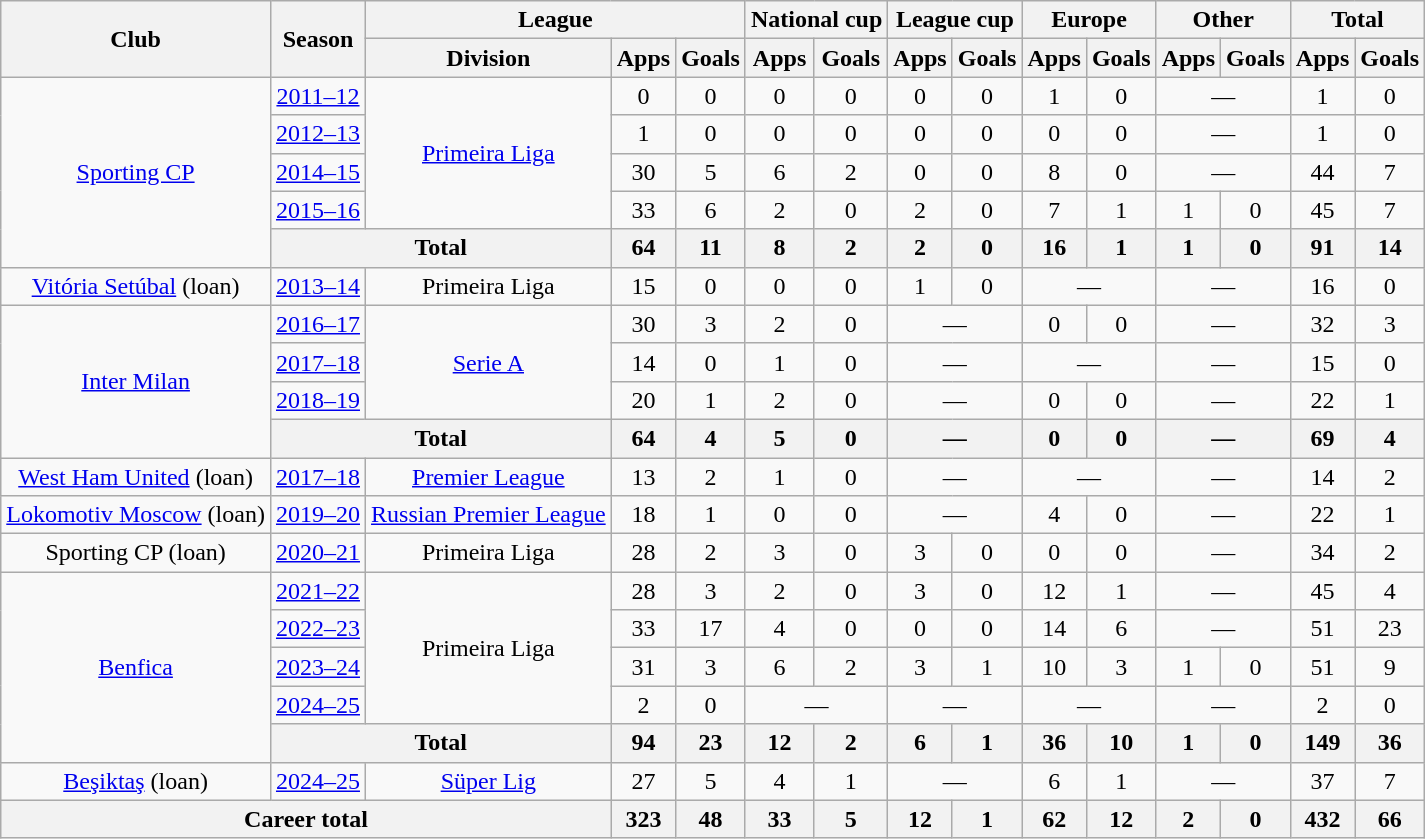<table class="wikitable" style="text-align: center">
<tr>
<th rowspan="2">Club</th>
<th rowspan="2">Season</th>
<th colspan="3">League</th>
<th colspan="2">National cup</th>
<th colspan="2">League cup</th>
<th colspan="2">Europe</th>
<th colspan="2">Other</th>
<th colspan="2">Total</th>
</tr>
<tr>
<th>Division</th>
<th>Apps</th>
<th>Goals</th>
<th>Apps</th>
<th>Goals</th>
<th>Apps</th>
<th>Goals</th>
<th>Apps</th>
<th>Goals</th>
<th>Apps</th>
<th>Goals</th>
<th>Apps</th>
<th>Goals</th>
</tr>
<tr>
<td rowspan="5"><a href='#'>Sporting CP</a></td>
<td><a href='#'>2011–12</a></td>
<td rowspan="4"><a href='#'>Primeira Liga</a></td>
<td>0</td>
<td>0</td>
<td>0</td>
<td>0</td>
<td>0</td>
<td>0</td>
<td>1</td>
<td>0</td>
<td colspan="2">—</td>
<td>1</td>
<td>0</td>
</tr>
<tr>
<td><a href='#'>2012–13</a></td>
<td>1</td>
<td>0</td>
<td>0</td>
<td>0</td>
<td>0</td>
<td>0</td>
<td>0</td>
<td>0</td>
<td colspan="2">—</td>
<td>1</td>
<td>0</td>
</tr>
<tr>
<td><a href='#'>2014–15</a></td>
<td>30</td>
<td>5</td>
<td>6</td>
<td>2</td>
<td>0</td>
<td>0</td>
<td>8</td>
<td>0</td>
<td colspan="2">—</td>
<td>44</td>
<td>7</td>
</tr>
<tr>
<td><a href='#'>2015–16</a></td>
<td>33</td>
<td>6</td>
<td>2</td>
<td>0</td>
<td>2</td>
<td>0</td>
<td>7</td>
<td>1</td>
<td>1</td>
<td>0</td>
<td>45</td>
<td>7</td>
</tr>
<tr>
<th colspan="2">Total</th>
<th>64</th>
<th>11</th>
<th>8</th>
<th>2</th>
<th>2</th>
<th>0</th>
<th>16</th>
<th>1</th>
<th>1</th>
<th>0</th>
<th>91</th>
<th>14</th>
</tr>
<tr>
<td><a href='#'>Vitória Setúbal</a> (loan)</td>
<td><a href='#'>2013–14</a></td>
<td>Primeira Liga</td>
<td>15</td>
<td>0</td>
<td>0</td>
<td>0</td>
<td>1</td>
<td>0</td>
<td colspan="2">—</td>
<td colspan="2">—</td>
<td>16</td>
<td>0</td>
</tr>
<tr>
<td rowspan="4"><a href='#'>Inter Milan</a></td>
<td><a href='#'>2016–17</a></td>
<td rowspan="3"><a href='#'>Serie A</a></td>
<td>30</td>
<td>3</td>
<td>2</td>
<td>0</td>
<td colspan="2">—</td>
<td>0</td>
<td>0</td>
<td colspan="2">—</td>
<td>32</td>
<td>3</td>
</tr>
<tr>
<td><a href='#'>2017–18</a></td>
<td>14</td>
<td>0</td>
<td>1</td>
<td>0</td>
<td colspan="2">—</td>
<td colspan="2">—</td>
<td colspan="2">—</td>
<td>15</td>
<td>0</td>
</tr>
<tr>
<td><a href='#'>2018–19</a></td>
<td>20</td>
<td>1</td>
<td>2</td>
<td>0</td>
<td colspan="2">—</td>
<td>0</td>
<td>0</td>
<td colspan="2">—</td>
<td>22</td>
<td>1</td>
</tr>
<tr>
<th colspan="2">Total</th>
<th>64</th>
<th>4</th>
<th>5</th>
<th>0</th>
<th colspan="2">—</th>
<th>0</th>
<th>0</th>
<th colspan="2">—</th>
<th>69</th>
<th>4</th>
</tr>
<tr>
<td><a href='#'>West Ham United</a> (loan)</td>
<td><a href='#'>2017–18</a></td>
<td><a href='#'>Premier League</a></td>
<td>13</td>
<td>2</td>
<td>1</td>
<td>0</td>
<td colspan="2">—</td>
<td colspan="2">—</td>
<td colspan="2">—</td>
<td>14</td>
<td>2</td>
</tr>
<tr>
<td><a href='#'>Lokomotiv Moscow</a> (loan)</td>
<td><a href='#'>2019–20</a></td>
<td><a href='#'>Russian Premier League</a></td>
<td>18</td>
<td>1</td>
<td>0</td>
<td>0</td>
<td colspan="2">—</td>
<td>4</td>
<td>0</td>
<td colspan="2">—</td>
<td>22</td>
<td>1</td>
</tr>
<tr>
<td>Sporting CP (loan)</td>
<td><a href='#'>2020–21</a></td>
<td>Primeira Liga</td>
<td>28</td>
<td>2</td>
<td>3</td>
<td>0</td>
<td>3</td>
<td>0</td>
<td>0</td>
<td>0</td>
<td colspan="2">—</td>
<td>34</td>
<td>2</td>
</tr>
<tr>
<td rowspan="5"><a href='#'>Benfica</a></td>
<td><a href='#'>2021–22</a></td>
<td rowspan="4">Primeira Liga</td>
<td>28</td>
<td>3</td>
<td>2</td>
<td>0</td>
<td>3</td>
<td>0</td>
<td>12</td>
<td>1</td>
<td colspan="2">—</td>
<td>45</td>
<td>4</td>
</tr>
<tr>
<td><a href='#'>2022–23</a></td>
<td>33</td>
<td>17</td>
<td>4</td>
<td>0</td>
<td>0</td>
<td>0</td>
<td>14</td>
<td>6</td>
<td colspan="2">—</td>
<td>51</td>
<td>23</td>
</tr>
<tr>
<td><a href='#'>2023–24</a></td>
<td>31</td>
<td>3</td>
<td>6</td>
<td>2</td>
<td>3</td>
<td>1</td>
<td>10</td>
<td>3</td>
<td>1</td>
<td>0</td>
<td>51</td>
<td>9</td>
</tr>
<tr>
<td><a href='#'>2024–25</a></td>
<td>2</td>
<td>0</td>
<td colspan="2">—</td>
<td colspan="2">—</td>
<td colspan="2">—</td>
<td colspan="2">—</td>
<td>2</td>
<td>0</td>
</tr>
<tr>
<th colspan="2">Total</th>
<th>94</th>
<th>23</th>
<th>12</th>
<th>2</th>
<th>6</th>
<th>1</th>
<th>36</th>
<th>10</th>
<th>1</th>
<th>0</th>
<th>149</th>
<th>36</th>
</tr>
<tr>
<td><a href='#'>Beşiktaş</a> (loan)</td>
<td><a href='#'>2024–25</a></td>
<td><a href='#'>Süper Lig</a></td>
<td>27</td>
<td>5</td>
<td>4</td>
<td>1</td>
<td colspan="2">—</td>
<td>6</td>
<td>1</td>
<td colspan="2">—</td>
<td>37</td>
<td>7</td>
</tr>
<tr>
<th colspan="3">Career total</th>
<th>323</th>
<th>48</th>
<th>33</th>
<th>5</th>
<th>12</th>
<th>1</th>
<th>62</th>
<th>12</th>
<th>2</th>
<th>0</th>
<th>432</th>
<th>66</th>
</tr>
</table>
